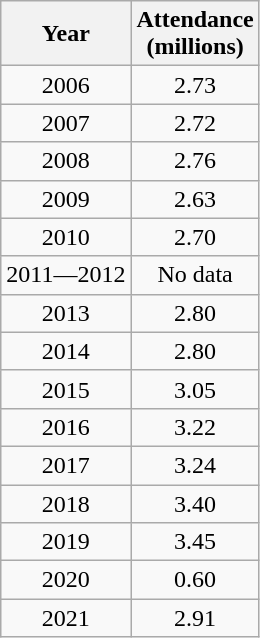<table class="wikitable" style="text-align:center">
<tr>
<th>Year</th>
<th>Attendance<br>(millions)</th>
</tr>
<tr>
<td>2006</td>
<td>2.73</td>
</tr>
<tr>
<td>2007</td>
<td>2.72</td>
</tr>
<tr>
<td>2008</td>
<td>2.76</td>
</tr>
<tr>
<td>2009</td>
<td>2.63</td>
</tr>
<tr>
<td>2010</td>
<td>2.70</td>
</tr>
<tr>
<td>2011—2012</td>
<td>No data</td>
</tr>
<tr>
<td>2013</td>
<td>2.80</td>
</tr>
<tr>
<td>2014</td>
<td>2.80</td>
</tr>
<tr>
<td>2015</td>
<td>3.05</td>
</tr>
<tr>
<td>2016</td>
<td>3.22</td>
</tr>
<tr>
<td>2017</td>
<td>3.24</td>
</tr>
<tr>
<td>2018</td>
<td>3.40</td>
</tr>
<tr>
<td>2019</td>
<td>3.45</td>
</tr>
<tr>
<td>2020</td>
<td>0.60</td>
</tr>
<tr>
<td>2021</td>
<td>2.91</td>
</tr>
</table>
